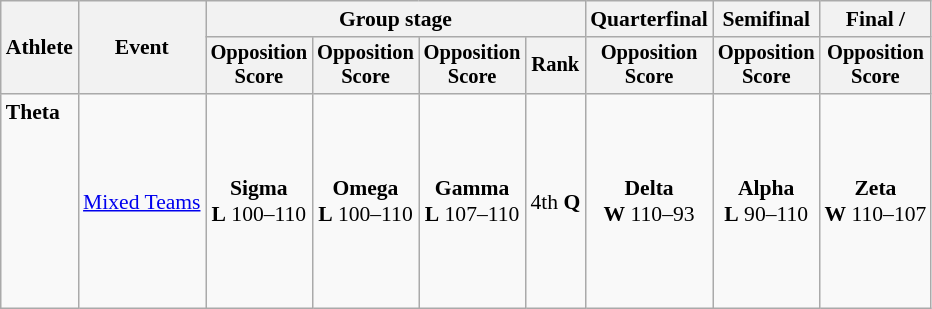<table class="wikitable" style="font-size:90%">
<tr>
<th rowspan=2>Athlete</th>
<th rowspan=2>Event</th>
<th colspan=4>Group stage</th>
<th>Quarterfinal</th>
<th>Semifinal</th>
<th>Final / </th>
</tr>
<tr style="font-size:95%">
<th>Opposition<br>Score</th>
<th>Opposition<br>Score</th>
<th>Opposition<br>Score</th>
<th>Rank</th>
<th>Opposition<br>Score</th>
<th>Opposition<br>Score</th>
<th>Opposition<br>Score</th>
</tr>
<tr align=center>
<td align=left><strong>Theta</strong><br><br><br><br><br><br><br><br></td>
<td align=left><a href='#'>Mixed Teams</a></td>
<td><strong>Sigma</strong> <br> <strong>L</strong> 100–110</td>
<td><strong>Omega</strong> <br> <strong>L</strong> 100–110</td>
<td><strong>Gamma</strong> <br> <strong>L</strong> 107–110</td>
<td>4th <strong>Q</strong></td>
<td><strong>Delta</strong> <br> <strong>W</strong> 110–93</td>
<td><strong>Alpha</strong> <br> <strong>L</strong> 90–110</td>
<td><strong>Zeta</strong> <br> <strong>W</strong> 110–107 </td>
</tr>
</table>
